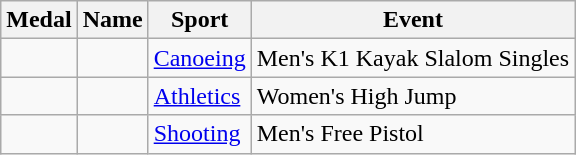<table class="wikitable sortable">
<tr>
<th>Medal</th>
<th>Name</th>
<th>Sport</th>
<th>Event</th>
</tr>
<tr>
<td></td>
<td></td>
<td><a href='#'>Canoeing</a></td>
<td>Men's K1 Kayak Slalom Singles</td>
</tr>
<tr>
<td></td>
<td></td>
<td><a href='#'>Athletics</a></td>
<td>Women's High Jump</td>
</tr>
<tr>
<td></td>
<td></td>
<td><a href='#'>Shooting</a></td>
<td>Men's Free Pistol</td>
</tr>
</table>
